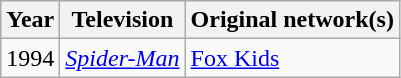<table class="wikitable sortable">
<tr>
<th>Year</th>
<th>Television</th>
<th>Original network(s)</th>
</tr>
<tr>
<td>1994</td>
<td><em><a href='#'>Spider-Man</a></em></td>
<td><a href='#'>Fox Kids</a></td>
</tr>
</table>
